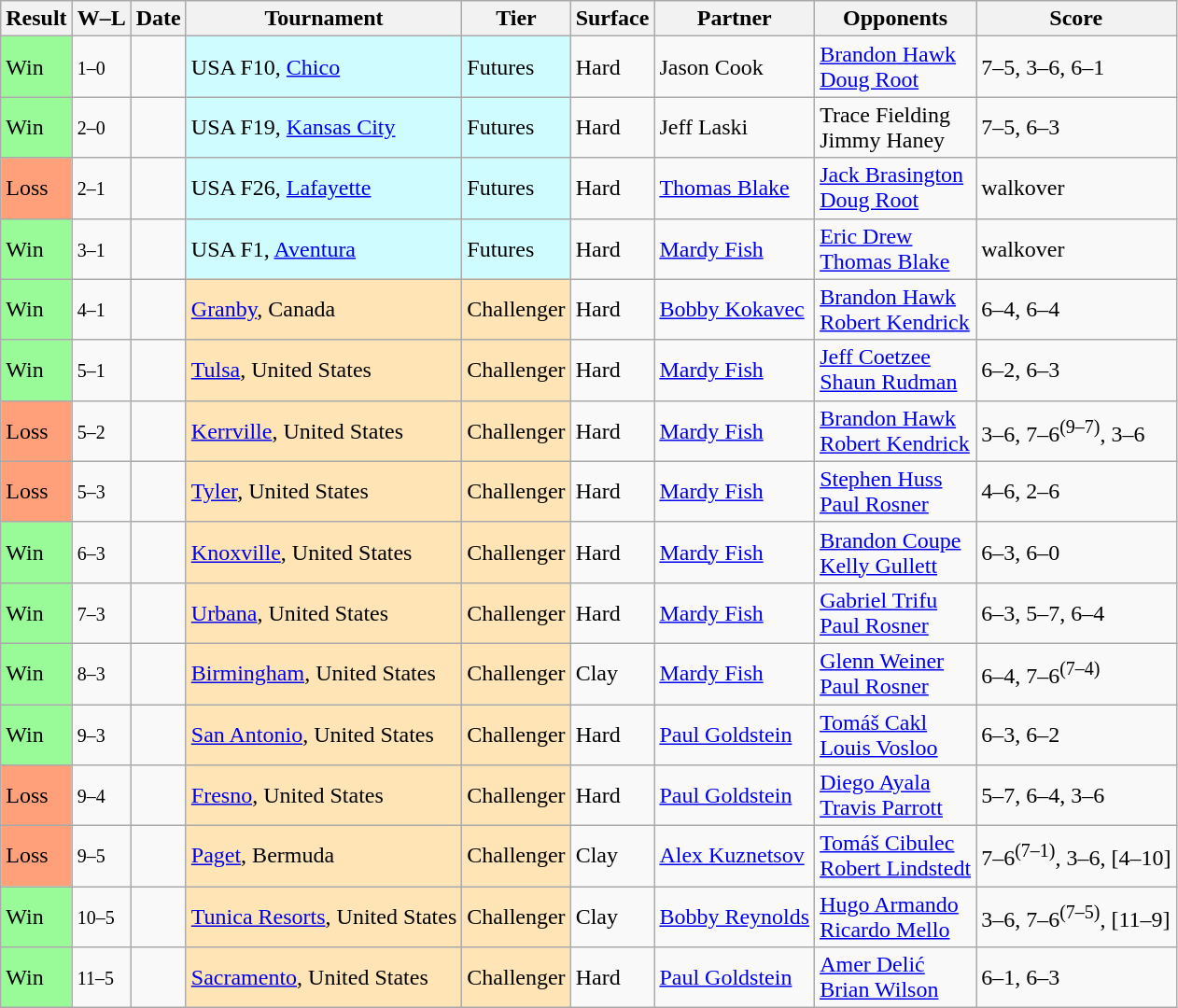<table class="sortable wikitable">
<tr>
<th>Result</th>
<th class="unsortable">W–L</th>
<th>Date</th>
<th>Tournament</th>
<th>Tier</th>
<th>Surface</th>
<th>Partner</th>
<th>Opponents</th>
<th class="unsortable">Score</th>
</tr>
<tr>
<td style="background:#98fb98;">Win</td>
<td><small>1–0</small></td>
<td></td>
<td style="background:#cffcff;">USA F10, <a href='#'>Chico</a></td>
<td style="background:#cffcff;">Futures</td>
<td>Hard</td>
<td> Jason Cook</td>
<td> <a href='#'>Brandon Hawk</a> <br>  <a href='#'>Doug Root</a></td>
<td>7–5, 3–6, 6–1</td>
</tr>
<tr>
<td style="background:#98fb98;">Win</td>
<td><small>2–0</small></td>
<td></td>
<td style="background:#cffcff;">USA F19, <a href='#'>Kansas City</a></td>
<td style="background:#cffcff;">Futures</td>
<td>Hard</td>
<td> Jeff Laski</td>
<td> Trace Fielding <br>  Jimmy Haney</td>
<td>7–5, 6–3</td>
</tr>
<tr>
<td style="background:#ffa07a;">Loss</td>
<td><small>2–1</small></td>
<td></td>
<td style="background:#cffcff;">USA F26, <a href='#'>Lafayette</a></td>
<td style="background:#cffcff;">Futures</td>
<td>Hard</td>
<td> <a href='#'>Thomas Blake</a></td>
<td> <a href='#'>Jack Brasington</a> <br>  <a href='#'>Doug Root</a></td>
<td>walkover</td>
</tr>
<tr>
<td style="background:#98fb98;">Win</td>
<td><small>3–1</small></td>
<td></td>
<td style="background:#cffcff;">USA F1, <a href='#'>Aventura</a></td>
<td style="background:#cffcff;">Futures</td>
<td>Hard</td>
<td> <a href='#'>Mardy Fish</a></td>
<td> <a href='#'>Eric Drew</a> <br>  <a href='#'>Thomas Blake</a></td>
<td>walkover</td>
</tr>
<tr>
<td style="background:#98fb98;">Win</td>
<td><small>4–1</small></td>
<td></td>
<td style="background:moccasin;"><a href='#'>Granby</a>, Canada</td>
<td style="background:moccasin;">Challenger</td>
<td>Hard</td>
<td> <a href='#'>Bobby Kokavec</a></td>
<td> <a href='#'>Brandon Hawk</a> <br>  <a href='#'>Robert Kendrick</a></td>
<td>6–4, 6–4</td>
</tr>
<tr>
<td style="background:#98fb98;">Win</td>
<td><small>5–1</small></td>
<td></td>
<td style="background:moccasin;"><a href='#'>Tulsa</a>, United States</td>
<td style="background:moccasin;">Challenger</td>
<td>Hard</td>
<td> <a href='#'>Mardy Fish</a></td>
<td> <a href='#'>Jeff Coetzee</a> <br>  <a href='#'>Shaun Rudman</a></td>
<td>6–2, 6–3</td>
</tr>
<tr>
<td style="background:#ffa07a;">Loss</td>
<td><small>5–2</small></td>
<td></td>
<td style="background:moccasin;"><a href='#'>Kerrville</a>, United States</td>
<td style="background:moccasin;">Challenger</td>
<td>Hard</td>
<td> <a href='#'>Mardy Fish</a></td>
<td> <a href='#'>Brandon Hawk</a> <br>  <a href='#'>Robert Kendrick</a></td>
<td>3–6, 7–6<sup>(9–7)</sup>, 3–6</td>
</tr>
<tr>
<td style="background:#ffa07a;">Loss</td>
<td><small>5–3</small></td>
<td></td>
<td style="background:moccasin;"><a href='#'>Tyler</a>, United States</td>
<td style="background:moccasin;">Challenger</td>
<td>Hard</td>
<td> <a href='#'>Mardy Fish</a></td>
<td> <a href='#'>Stephen Huss</a> <br>  <a href='#'>Paul Rosner</a></td>
<td>4–6, 2–6</td>
</tr>
<tr>
<td style="background:#98fb98;">Win</td>
<td><small>6–3</small></td>
<td></td>
<td style="background:moccasin;"><a href='#'>Knoxville</a>, United States</td>
<td style="background:moccasin;">Challenger</td>
<td>Hard</td>
<td> <a href='#'>Mardy Fish</a></td>
<td> <a href='#'>Brandon Coupe</a> <br>  <a href='#'>Kelly Gullett</a></td>
<td>6–3, 6–0</td>
</tr>
<tr>
<td style="background:#98fb98;">Win</td>
<td><small>7–3</small></td>
<td></td>
<td style="background:moccasin;"><a href='#'>Urbana</a>, United States</td>
<td style="background:moccasin;">Challenger</td>
<td>Hard</td>
<td> <a href='#'>Mardy Fish</a></td>
<td> <a href='#'>Gabriel Trifu</a> <br>  <a href='#'>Paul Rosner</a></td>
<td>6–3, 5–7, 6–4</td>
</tr>
<tr>
<td style="background:#98fb98;">Win</td>
<td><small>8–3</small></td>
<td></td>
<td style="background:moccasin;"><a href='#'>Birmingham</a>, United States</td>
<td style="background:moccasin;">Challenger</td>
<td>Clay</td>
<td> <a href='#'>Mardy Fish</a></td>
<td> <a href='#'>Glenn Weiner</a> <br>  <a href='#'>Paul Rosner</a></td>
<td>6–4, 7–6<sup>(7–4)</sup></td>
</tr>
<tr>
<td style="background:#98fb98;">Win</td>
<td><small>9–3</small></td>
<td></td>
<td style="background:moccasin;"><a href='#'>San Antonio</a>, United States</td>
<td style="background:moccasin;">Challenger</td>
<td>Hard</td>
<td> <a href='#'>Paul Goldstein</a></td>
<td> <a href='#'>Tomáš Cakl</a> <br>  <a href='#'>Louis Vosloo</a></td>
<td>6–3, 6–2</td>
</tr>
<tr>
<td style="background:#ffa07a;">Loss</td>
<td><small>9–4</small></td>
<td></td>
<td style="background:moccasin;"><a href='#'>Fresno</a>, United States</td>
<td style="background:moccasin;">Challenger</td>
<td>Hard</td>
<td> <a href='#'>Paul Goldstein</a></td>
<td> <a href='#'>Diego Ayala</a> <br>  <a href='#'>Travis Parrott</a></td>
<td>5–7, 6–4, 3–6</td>
</tr>
<tr>
<td style="background:#ffa07a;">Loss</td>
<td><small>9–5</small></td>
<td></td>
<td style="background:moccasin;"><a href='#'>Paget</a>, Bermuda</td>
<td style="background:moccasin;">Challenger</td>
<td>Clay</td>
<td> <a href='#'>Alex Kuznetsov</a></td>
<td> <a href='#'>Tomáš Cibulec</a> <br>  <a href='#'>Robert Lindstedt</a></td>
<td>7–6<sup>(7–1)</sup>, 3–6, [4–10]</td>
</tr>
<tr>
<td style="background:#98fb98;">Win</td>
<td><small>10–5</small></td>
<td></td>
<td style="background:moccasin;"><a href='#'>Tunica Resorts</a>, United States</td>
<td style="background:moccasin;">Challenger</td>
<td>Clay</td>
<td> <a href='#'>Bobby Reynolds</a></td>
<td> <a href='#'>Hugo Armando</a> <br>  <a href='#'>Ricardo Mello</a></td>
<td>3–6, 7–6<sup>(7–5)</sup>, [11–9]</td>
</tr>
<tr>
<td style="background:#98fb98;">Win</td>
<td><small>11–5</small></td>
<td></td>
<td style="background:moccasin;"><a href='#'>Sacramento</a>, United States</td>
<td style="background:moccasin;">Challenger</td>
<td>Hard</td>
<td> <a href='#'>Paul Goldstein</a></td>
<td> <a href='#'>Amer Delić</a> <br>  <a href='#'>Brian Wilson</a></td>
<td>6–1, 6–3</td>
</tr>
</table>
